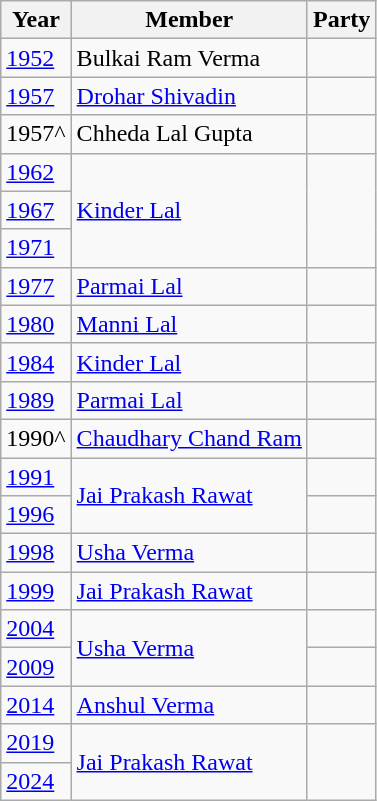<table class="wikitable sortable">
<tr>
<th>Year</th>
<th>Member</th>
<th colspan="2">Party</th>
</tr>
<tr>
<td><a href='#'>1952</a></td>
<td>Bulkai Ram Verma</td>
<td></td>
</tr>
<tr>
<td><a href='#'>1957</a></td>
<td><a href='#'>Drohar Shivadin</a></td>
<td></td>
</tr>
<tr>
<td>1957^</td>
<td>Chheda Lal Gupta</td>
<td></td>
</tr>
<tr>
<td><a href='#'>1962</a></td>
<td rowspan="3"><a href='#'>Kinder Lal</a></td>
</tr>
<tr>
<td><a href='#'>1967</a></td>
</tr>
<tr>
<td><a href='#'>1971</a></td>
</tr>
<tr>
<td><a href='#'>1977</a></td>
<td><a href='#'>Parmai Lal</a></td>
<td></td>
</tr>
<tr>
<td><a href='#'>1980</a></td>
<td><a href='#'>Manni Lal</a></td>
<td></td>
</tr>
<tr>
<td><a href='#'>1984</a></td>
<td><a href='#'>Kinder Lal</a></td>
<td></td>
</tr>
<tr>
<td><a href='#'>1989</a></td>
<td><a href='#'>Parmai Lal</a></td>
<td></td>
</tr>
<tr>
<td>1990^</td>
<td><a href='#'>Chaudhary Chand Ram</a></td>
</tr>
<tr>
<td><a href='#'>1991</a></td>
<td rowspan="2"><a href='#'>Jai Prakash Rawat</a></td>
<td></td>
</tr>
<tr>
<td><a href='#'>1996</a></td>
</tr>
<tr>
<td><a href='#'>1998</a></td>
<td><a href='#'>Usha Verma</a></td>
<td></td>
</tr>
<tr>
<td><a href='#'>1999</a></td>
<td><a href='#'>Jai Prakash Rawat</a></td>
<td></td>
</tr>
<tr>
<td><a href='#'>2004</a></td>
<td rowspan="2"><a href='#'>Usha Verma</a></td>
<td></td>
</tr>
<tr>
<td><a href='#'>2009</a></td>
</tr>
<tr>
<td><a href='#'>2014</a></td>
<td><a href='#'>Anshul Verma</a></td>
<td></td>
</tr>
<tr>
<td><a href='#'>2019</a></td>
<td rowspan="2"><a href='#'>Jai Prakash Rawat</a></td>
</tr>
<tr>
<td><a href='#'>2024</a></td>
</tr>
</table>
